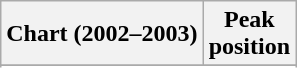<table class="wikitable sortable plainrowheaders" style="text-align:center">
<tr>
<th scope="col">Chart (2002–2003)</th>
<th scope="col">Peak<br> position</th>
</tr>
<tr>
</tr>
<tr>
</tr>
<tr>
</tr>
<tr>
</tr>
<tr>
</tr>
<tr>
</tr>
<tr>
</tr>
<tr>
</tr>
<tr>
</tr>
<tr>
</tr>
<tr>
</tr>
<tr>
</tr>
<tr>
</tr>
</table>
